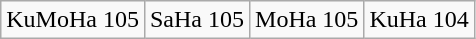<table class="wikitable">
<tr>
<td>KuMoHa 105</td>
<td>SaHa 105</td>
<td>MoHa 105</td>
<td>KuHa 104</td>
</tr>
</table>
